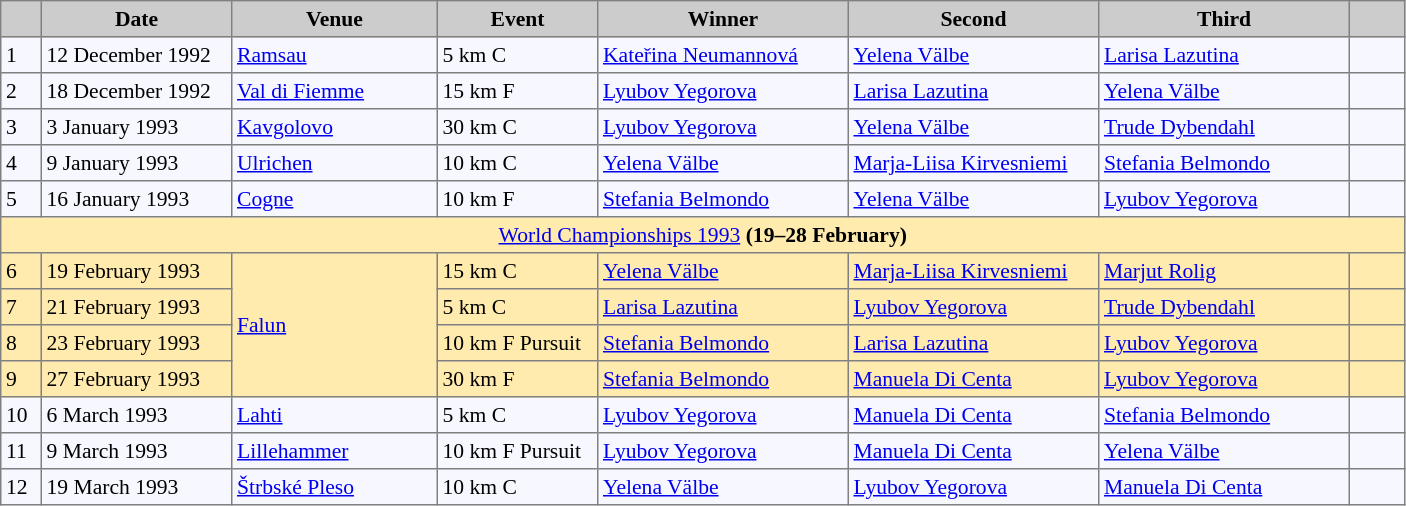<table bgcolor="#f7f8ff" cellpadding="3" cellspacing="0" border="1" style="font-size: 90%; border: gray solid 1px; border-collapse: collapse;">
<tr bgcolor="#CCCCCC">
<td align="center" width="20"><strong></strong></td>
<td align="center" width="120"><strong>Date</strong></td>
<td align="center" width="130"><strong>Venue</strong></td>
<td align="center" width="100"><strong>Event</strong></td>
<td align="center" width="160"><strong>Winner</strong></td>
<td align="center" width="160"><strong>Second</strong></td>
<td align="center" width="160"><strong>Third</strong></td>
<td align="center" width="30"><strong></strong></td>
</tr>
<tr align="left">
<td>1</td>
<td>12 December 1992</td>
<td> <a href='#'>Ramsau</a></td>
<td>5 km C</td>
<td> <a href='#'>Kateřina Neumannová</a></td>
<td>  <a href='#'>Yelena Välbe</a></td>
<td>  <a href='#'>Larisa Lazutina</a></td>
<td></td>
</tr>
<tr align="left">
<td>2</td>
<td>18 December 1992</td>
<td> <a href='#'>Val di Fiemme</a></td>
<td>15 km F</td>
<td>  <a href='#'>Lyubov Yegorova</a></td>
<td>  <a href='#'>Larisa Lazutina</a></td>
<td>  <a href='#'>Yelena Välbe</a></td>
<td></td>
</tr>
<tr align="left">
<td>3</td>
<td>3 January 1993</td>
<td>  <a href='#'>Kavgolovo</a></td>
<td>30 km C</td>
<td>  <a href='#'>Lyubov Yegorova</a></td>
<td>  <a href='#'>Yelena Välbe</a></td>
<td> <a href='#'>Trude Dybendahl</a></td>
<td></td>
</tr>
<tr align="left">
<td>4</td>
<td>9 January 1993</td>
<td> <a href='#'>Ulrichen</a></td>
<td>10 km C</td>
<td>  <a href='#'>Yelena Välbe</a></td>
<td> <a href='#'>Marja-Liisa Kirvesniemi</a></td>
<td> <a href='#'>Stefania Belmondo</a></td>
<td></td>
</tr>
<tr align="left">
<td>5</td>
<td>16 January 1993</td>
<td> <a href='#'>Cogne</a></td>
<td>10 km F</td>
<td> <a href='#'>Stefania Belmondo</a></td>
<td>  <a href='#'>Yelena Välbe</a></td>
<td>  <a href='#'>Lyubov Yegorova</a></td>
<td></td>
</tr>
<tr style="background:#FFEBAD">
<td colspan="9" align="center"><a href='#'>World Championships 1993</a> <strong>(19–28 February)</strong></td>
</tr>
<tr style="background:#FFEBAD">
<td>6</td>
<td>19 February 1993</td>
<td rowspan="4"> <a href='#'>Falun</a></td>
<td>15 km C</td>
<td>  <a href='#'>Yelena Välbe</a></td>
<td> <a href='#'>Marja-Liisa Kirvesniemi</a></td>
<td> <a href='#'>Marjut Rolig</a></td>
<td></td>
</tr>
<tr style="background:#FFEBAD">
<td>7</td>
<td>21 February 1993</td>
<td>5 km C</td>
<td>  <a href='#'>Larisa Lazutina</a></td>
<td>  <a href='#'>Lyubov Yegorova</a></td>
<td> <a href='#'>Trude Dybendahl</a></td>
<td></td>
</tr>
<tr style="background:#FFEBAD">
<td>8</td>
<td>23 February 1993</td>
<td>10 km F Pursuit</td>
<td> <a href='#'>Stefania Belmondo</a></td>
<td>  <a href='#'>Larisa Lazutina</a></td>
<td>  <a href='#'>Lyubov Yegorova</a></td>
<td></td>
</tr>
<tr style="background:#FFEBAD">
<td>9</td>
<td>27 February 1993</td>
<td>30 km F</td>
<td> <a href='#'>Stefania Belmondo</a></td>
<td> <a href='#'>Manuela Di Centa</a></td>
<td>  <a href='#'>Lyubov Yegorova</a></td>
<td></td>
</tr>
<tr>
<td>10</td>
<td>6 March 1993</td>
<td> <a href='#'>Lahti</a></td>
<td>5 km C</td>
<td>  <a href='#'>Lyubov Yegorova</a></td>
<td> <a href='#'>Manuela Di Centa</a></td>
<td> <a href='#'>Stefania Belmondo</a></td>
<td></td>
</tr>
<tr>
<td>11</td>
<td>9 March 1993</td>
<td> <a href='#'>Lillehammer</a></td>
<td>10 km F Pursuit</td>
<td>  <a href='#'>Lyubov Yegorova</a></td>
<td> <a href='#'>Manuela Di Centa</a></td>
<td>  <a href='#'>Yelena Välbe</a></td>
<td></td>
</tr>
<tr>
<td>12</td>
<td>19 March 1993</td>
<td> <a href='#'>Štrbské Pleso</a></td>
<td>10 km C</td>
<td>  <a href='#'>Yelena Välbe</a></td>
<td>  <a href='#'>Lyubov Yegorova</a></td>
<td> <a href='#'>Manuela Di Centa</a></td>
<td></td>
</tr>
</table>
